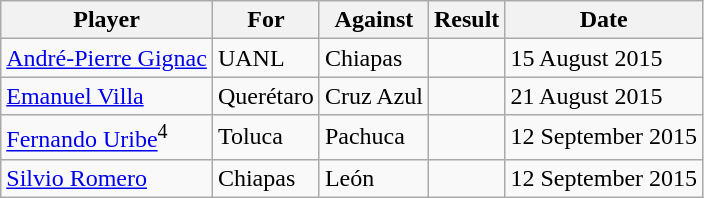<table class="wikitable sortable">
<tr>
<th>Player</th>
<th>For</th>
<th>Against</th>
<th align=center>Result</th>
<th>Date</th>
</tr>
<tr>
<td> <a href='#'>André-Pierre Gignac</a></td>
<td>UANL</td>
<td>Chiapas</td>
<td align="center"></td>
<td>15 August 2015</td>
</tr>
<tr>
<td> <a href='#'>Emanuel Villa</a></td>
<td>Querétaro</td>
<td>Cruz Azul</td>
<td align="center"></td>
<td>21 August 2015</td>
</tr>
<tr>
<td> <a href='#'>Fernando Uribe</a><sup>4</sup></td>
<td>Toluca</td>
<td>Pachuca</td>
<td align="center"></td>
<td>12 September 2015</td>
</tr>
<tr>
<td> <a href='#'>Silvio Romero</a></td>
<td>Chiapas</td>
<td>León</td>
<td align="center"></td>
<td>12 September 2015</td>
</tr>
</table>
